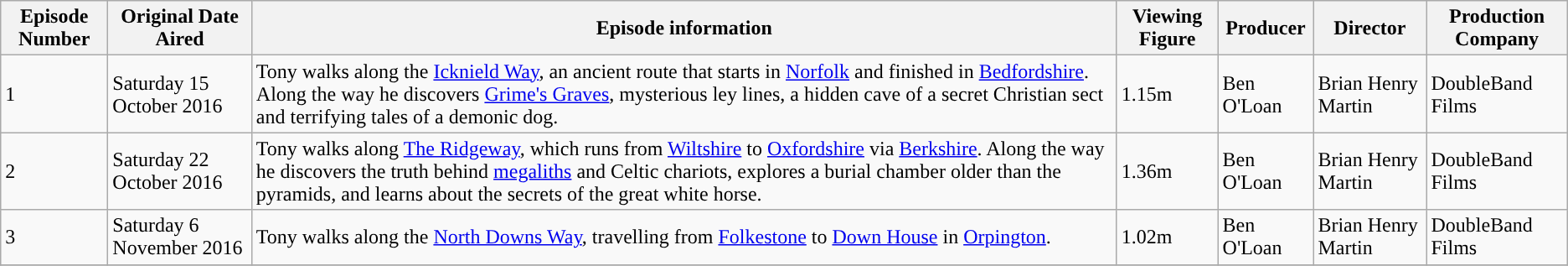<table class="wikitable sortable">
<tr>
<th>Episode Number</th>
<th>Original Date Aired</th>
<th>Episode information</th>
<th>Viewing Figure</th>
<th>Producer</th>
<th>Director</th>
<th>Production Company</th>
</tr>
<tr>
<td>1</td>
<td>Saturday 15 October 2016</td>
<td>Tony walks along the <a href='#'>Icknield Way</a>, an ancient route that starts in <a href='#'>Norfolk</a> and finished in <a href='#'>Bedfordshire</a>. Along the way he discovers <a href='#'>Grime's Graves</a>, mysterious ley lines, a hidden cave of a secret Christian sect and terrifying tales of a demonic dog.</td>
<td>1.15m</td>
<td>Ben O'Loan</td>
<td>Brian Henry Martin</td>
<td>DoubleBand Films</td>
</tr>
<tr>
<td>2</td>
<td>Saturday 22 October 2016</td>
<td>Tony walks along <a href='#'>The Ridgeway</a>, which runs from <a href='#'>Wiltshire</a> to <a href='#'>Oxfordshire</a> via <a href='#'>Berkshire</a>. Along the way he discovers the truth behind <a href='#'>megaliths</a> and Celtic chariots, explores a burial chamber older than the pyramids, and learns about the secrets of the great white horse.</td>
<td>1.36m</td>
<td>Ben O'Loan</td>
<td>Brian Henry Martin</td>
<td>DoubleBand Films</td>
</tr>
<tr>
<td>3</td>
<td>Saturday 6 November 2016</td>
<td>Tony walks along the <a href='#'>North Downs Way</a>, travelling from <a href='#'>Folkestone</a> to <a href='#'>Down House</a> in <a href='#'>Orpington</a>.</td>
<td>1.02m</td>
<td>Ben O'Loan</td>
<td>Brian Henry Martin</td>
<td>DoubleBand Films</td>
</tr>
<tr>
</tr>
</table>
